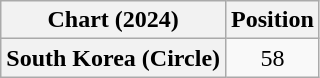<table class="wikitable plainrowheaders" style="text-align:center">
<tr>
<th scope="col">Chart (2024)</th>
<th scope="col">Position</th>
</tr>
<tr>
<th scope="row">South Korea (Circle)</th>
<td>58</td>
</tr>
</table>
